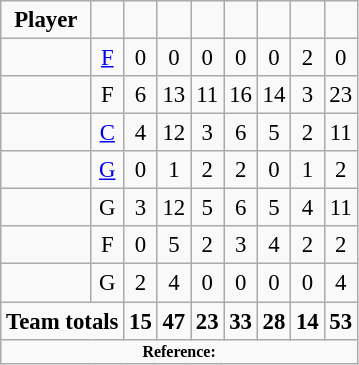<table class="wikitable sortable" style="text-align: center; font-size:95%">
<tr>
<td><strong>Player</strong></td>
<td><strong></strong></td>
<td><strong></strong></td>
<td><strong></strong></td>
<td><strong></strong></td>
<td><strong></strong></td>
<td><strong></strong></td>
<td><strong></strong></td>
<td><strong></strong></td>
</tr>
<tr>
<td></td>
<td><a href='#'>F</a></td>
<td>0</td>
<td>0</td>
<td>0</td>
<td>0</td>
<td>0</td>
<td>2</td>
<td>0</td>
</tr>
<tr>
<td></td>
<td>F</td>
<td>6</td>
<td>13</td>
<td>11</td>
<td>16</td>
<td>14</td>
<td>3</td>
<td>23</td>
</tr>
<tr>
<td></td>
<td><a href='#'>C</a></td>
<td>4</td>
<td>12</td>
<td>3</td>
<td>6</td>
<td>5</td>
<td>2</td>
<td>11</td>
</tr>
<tr>
<td></td>
<td><a href='#'>G</a></td>
<td>0</td>
<td>1</td>
<td>2</td>
<td>2</td>
<td>0</td>
<td>1</td>
<td>2</td>
</tr>
<tr>
<td></td>
<td>G</td>
<td>3</td>
<td>12</td>
<td>5</td>
<td>6</td>
<td>5</td>
<td>4</td>
<td>11</td>
</tr>
<tr>
<td></td>
<td>F</td>
<td>0</td>
<td>5</td>
<td>2</td>
<td>3</td>
<td>4</td>
<td>2</td>
<td>2</td>
</tr>
<tr>
<td></td>
<td>G</td>
<td>2</td>
<td>4</td>
<td>0</td>
<td>0</td>
<td>0</td>
<td>0</td>
<td>4</td>
</tr>
<tr class="sortbottom">
<td style="text-align:center;" colspan="2"><strong>Team totals</strong></td>
<td><strong>15</strong></td>
<td><strong>47</strong></td>
<td><strong>23</strong></td>
<td><strong>33</strong></td>
<td><strong>28</strong></td>
<td><strong>14</strong></td>
<td><strong>53</strong></td>
</tr>
<tr>
<td colspan="9" style="font-size: 8pt" align="center"><strong>Reference:</strong></td>
</tr>
</table>
